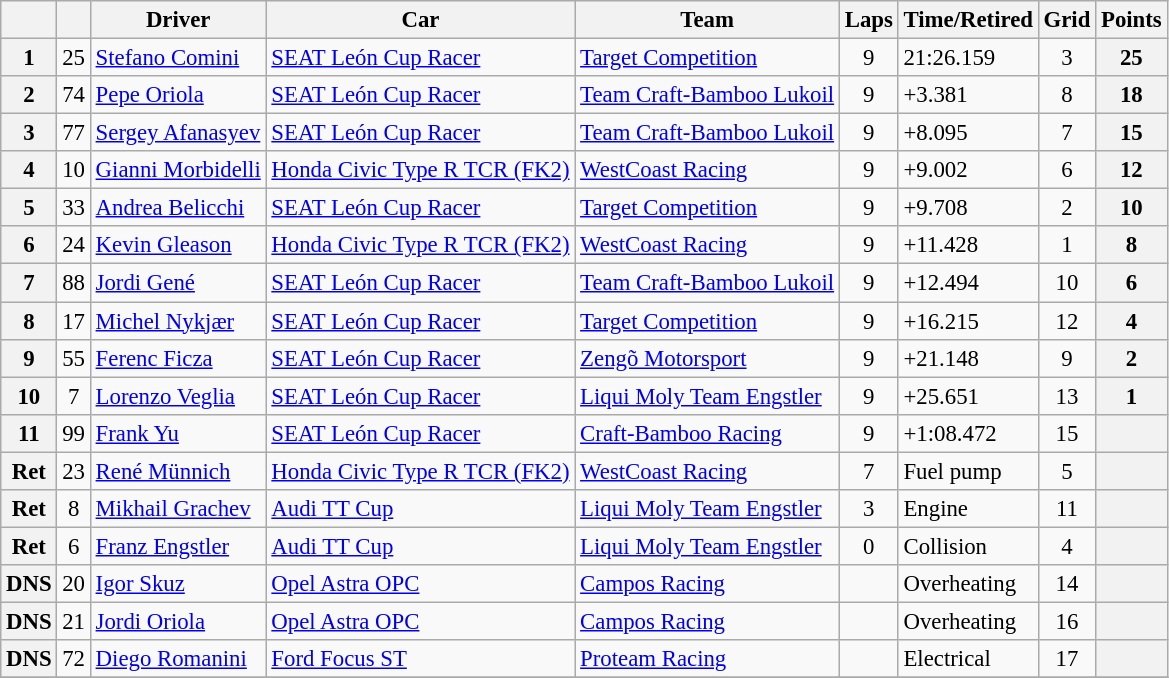<table class="wikitable sortable" style="font-size:95%">
<tr>
<th></th>
<th></th>
<th>Driver</th>
<th>Car</th>
<th>Team</th>
<th>Laps</th>
<th>Time/Retired</th>
<th>Grid</th>
<th>Points</th>
</tr>
<tr>
<th>1</th>
<td align=center>25</td>
<td> <a href='#'>Stefano Comini</a></td>
<td><a href='#'>SEAT León Cup Racer</a></td>
<td> <a href='#'>Target Competition</a></td>
<td align=center>9</td>
<td>21:26.159</td>
<td align=center>3</td>
<th>25</th>
</tr>
<tr>
<th>2</th>
<td align=center>74</td>
<td> <a href='#'>Pepe Oriola</a></td>
<td><a href='#'>SEAT León Cup Racer</a></td>
<td> <a href='#'>Team Craft-Bamboo Lukoil</a></td>
<td align=center>9</td>
<td>+3.381</td>
<td align=center>8</td>
<th>18</th>
</tr>
<tr>
<th>3</th>
<td align=center>77</td>
<td> <a href='#'>Sergey Afanasyev</a></td>
<td><a href='#'>SEAT León Cup Racer</a></td>
<td> <a href='#'>Team Craft-Bamboo Lukoil</a></td>
<td align=center>9</td>
<td>+8.095</td>
<td align=center>7</td>
<th>15</th>
</tr>
<tr>
<th>4</th>
<td align=center>10</td>
<td> <a href='#'>Gianni Morbidelli</a></td>
<td><a href='#'>Honda Civic Type R TCR (FK2)</a></td>
<td> <a href='#'>WestCoast Racing</a></td>
<td align=center>9</td>
<td>+9.002</td>
<td align=center>6</td>
<th>12</th>
</tr>
<tr>
<th>5</th>
<td align=center>33</td>
<td> <a href='#'>Andrea Belicchi</a></td>
<td><a href='#'>SEAT León Cup Racer</a></td>
<td> <a href='#'>Target Competition</a></td>
<td align=center>9</td>
<td>+9.708</td>
<td align=center>2</td>
<th>10</th>
</tr>
<tr>
<th>6</th>
<td align=center>24</td>
<td> <a href='#'>Kevin Gleason</a></td>
<td><a href='#'>Honda Civic Type R TCR (FK2)</a></td>
<td> <a href='#'>WestCoast Racing</a></td>
<td align=center>9</td>
<td>+11.428</td>
<td align=center>1</td>
<th>8</th>
</tr>
<tr>
<th>7</th>
<td align=center>88</td>
<td> <a href='#'>Jordi Gené</a></td>
<td><a href='#'>SEAT León Cup Racer</a></td>
<td> <a href='#'>Team Craft-Bamboo Lukoil</a></td>
<td align=center>9</td>
<td>+12.494</td>
<td align=center>10</td>
<th>6</th>
</tr>
<tr>
<th>8</th>
<td align=center>17</td>
<td> <a href='#'>Michel Nykjær</a></td>
<td><a href='#'>SEAT León Cup Racer</a></td>
<td> <a href='#'>Target Competition</a></td>
<td align=center>9</td>
<td>+16.215</td>
<td align=center>12</td>
<th>4</th>
</tr>
<tr>
<th>9</th>
<td align=center>55</td>
<td> <a href='#'>Ferenc Ficza</a></td>
<td><a href='#'>SEAT León Cup Racer</a></td>
<td> <a href='#'>Zengõ Motorsport</a></td>
<td align=center>9</td>
<td>+21.148</td>
<td align=center>9</td>
<th>2</th>
</tr>
<tr>
<th>10</th>
<td align=center>7</td>
<td> <a href='#'>Lorenzo Veglia</a></td>
<td><a href='#'>SEAT León Cup Racer</a></td>
<td> <a href='#'>Liqui Moly Team Engstler</a></td>
<td align=center>9</td>
<td>+25.651</td>
<td align=center>13</td>
<th>1</th>
</tr>
<tr>
<th>11</th>
<td align=center>99</td>
<td> <a href='#'>Frank Yu</a></td>
<td><a href='#'>SEAT León Cup Racer</a></td>
<td> <a href='#'>Craft-Bamboo Racing</a></td>
<td align=center>9</td>
<td>+1:08.472</td>
<td align=center>15</td>
<th></th>
</tr>
<tr>
<th>Ret</th>
<td align=center>23</td>
<td> <a href='#'>René Münnich</a></td>
<td><a href='#'>Honda Civic Type R TCR (FK2)</a></td>
<td> <a href='#'>WestCoast Racing</a></td>
<td align=center>7</td>
<td>Fuel pump</td>
<td align=center>5</td>
<th></th>
</tr>
<tr>
<th>Ret</th>
<td align=center>8</td>
<td> <a href='#'>Mikhail Grachev</a></td>
<td><a href='#'>Audi TT Cup</a></td>
<td> <a href='#'>Liqui Moly Team Engstler</a></td>
<td align=center>3</td>
<td>Engine</td>
<td align=center>11</td>
<th></th>
</tr>
<tr>
<th>Ret</th>
<td align=center>6</td>
<td> <a href='#'>Franz Engstler</a></td>
<td><a href='#'>Audi TT Cup</a></td>
<td> <a href='#'>Liqui Moly Team Engstler</a></td>
<td align=center>0</td>
<td>Collision</td>
<td align=center>4</td>
<th></th>
</tr>
<tr>
<th>DNS</th>
<td align=center>20</td>
<td> <a href='#'>Igor Skuz</a></td>
<td><a href='#'>Opel Astra OPC</a></td>
<td> <a href='#'>Campos Racing</a></td>
<td align=center></td>
<td>Overheating</td>
<td align=center>14</td>
<th></th>
</tr>
<tr>
<th>DNS</th>
<td align=center>21</td>
<td> <a href='#'>Jordi Oriola</a></td>
<td><a href='#'>Opel Astra OPC</a></td>
<td> <a href='#'>Campos Racing</a></td>
<td align=center></td>
<td>Overheating</td>
<td align=center>16</td>
<th></th>
</tr>
<tr>
<th>DNS</th>
<td align=center>72</td>
<td> <a href='#'>Diego Romanini</a></td>
<td><a href='#'>Ford Focus ST</a></td>
<td> <a href='#'>Proteam Racing</a></td>
<td align=center></td>
<td>Electrical</td>
<td align=center>17</td>
<th></th>
</tr>
<tr>
</tr>
</table>
